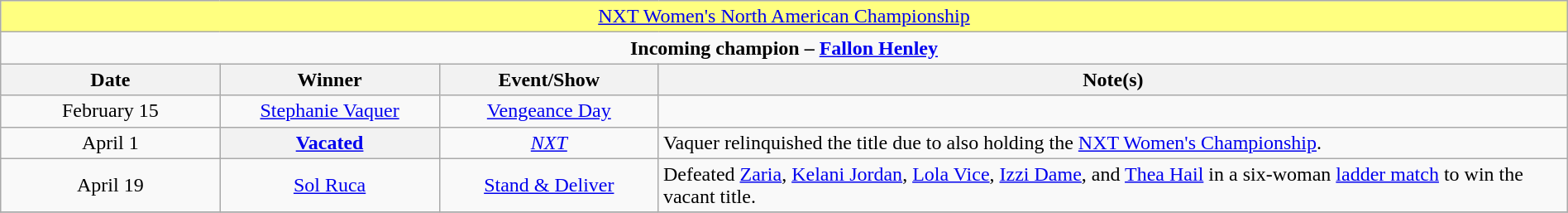<table class="wikitable" style="text-align:center; width:100%;">
<tr style="background:#FFFF80;">
<td colspan="4" style="text-align: center;"><a href='#'>NXT Women's North American Championship</a></td>
</tr>
<tr>
<td colspan="4" style="text-align: center;"><strong>Incoming champion – <a href='#'>Fallon Henley</a></strong></td>
</tr>
<tr>
<th width="14%">Date</th>
<th width="14%">Winner</th>
<th width="14%">Event/Show</th>
<th width="58%">Note(s)</th>
</tr>
<tr>
<td>February 15</td>
<td><a href='#'>Stephanie Vaquer</a></td>
<td><a href='#'>Vengeance Day</a></td>
<td></td>
</tr>
<tr>
<td>April 1</td>
<th><a href='#'>Vacated</a></th>
<td><em><a href='#'>NXT</a></em></td>
<td align="left">Vaquer relinquished the title due to also holding the <a href='#'>NXT Women's Championship</a>.</td>
</tr>
<tr>
<td>April 19</td>
<td><a href='#'>Sol Ruca</a></td>
<td><a href='#'>Stand & Deliver</a></td>
<td align="left">Defeated <a href='#'>Zaria</a>, <a href='#'>Kelani Jordan</a>, <a href='#'>Lola Vice</a>, <a href='#'>Izzi Dame</a>, and <a href='#'>Thea Hail</a> in a six-woman <a href='#'>ladder match</a> to win the vacant title.</td>
</tr>
<tr>
</tr>
</table>
